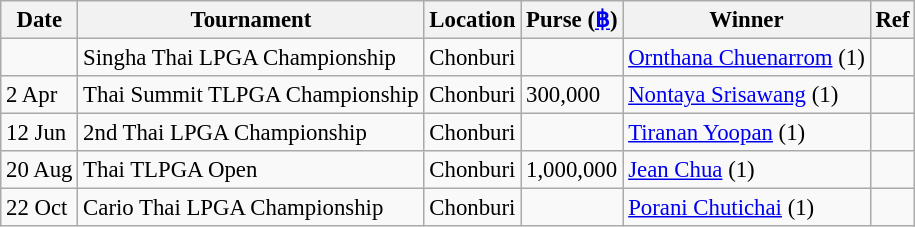<table class="wikitable" style="font-size:95%;">
<tr>
<th>Date</th>
<th>Tournament</th>
<th>Location</th>
<th>Purse (<a href='#'>฿</a>)</th>
<th>Winner</th>
<th>Ref</th>
</tr>
<tr>
<td></td>
<td>Singha Thai LPGA Championship</td>
<td>Chonburi</td>
<td></td>
<td> <a href='#'>Ornthana Chuenarrom</a> (1)</td>
<td></td>
</tr>
<tr>
<td>2 Apr</td>
<td>Thai Summit TLPGA Championship</td>
<td>Chonburi</td>
<td>300,000</td>
<td> <a href='#'>Nontaya Srisawang</a> (1)</td>
<td></td>
</tr>
<tr>
<td>12 Jun</td>
<td>2nd Thai LPGA Championship</td>
<td>Chonburi</td>
<td></td>
<td> <a href='#'>Tiranan Yoopan</a> (1)</td>
<td></td>
</tr>
<tr>
<td>20 Aug</td>
<td>Thai TLPGA Open</td>
<td>Chonburi</td>
<td>1,000,000</td>
<td> <a href='#'>Jean Chua</a> (1)</td>
<td></td>
</tr>
<tr>
<td>22 Oct</td>
<td>Cario Thai LPGA Championship</td>
<td>Chonburi</td>
<td></td>
<td> <a href='#'>Porani Chutichai</a> (1)</td>
<td></td>
</tr>
</table>
